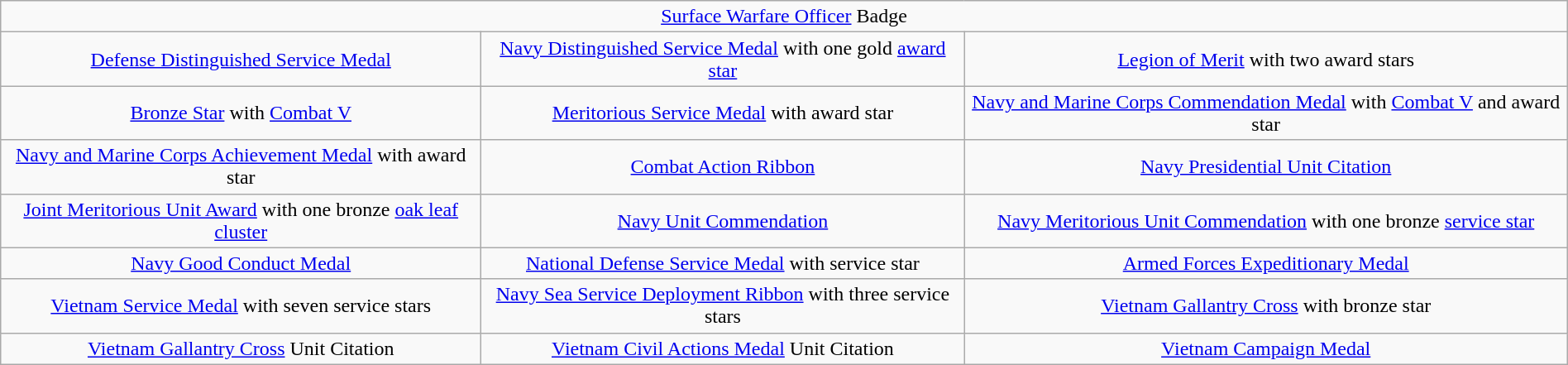<table class="wikitable" style="margin:1em auto; text-align:center;">
<tr>
<td colspan="3"><a href='#'>Surface Warfare Officer</a> Badge</td>
</tr>
<tr>
<td><a href='#'>Defense Distinguished Service Medal</a></td>
<td><a href='#'>Navy Distinguished Service Medal</a> with one gold <a href='#'>award star</a></td>
<td><a href='#'>Legion of Merit</a> with two award stars</td>
</tr>
<tr>
<td><a href='#'>Bronze Star</a> with <a href='#'>Combat V</a></td>
<td><a href='#'>Meritorious Service Medal</a> with award star</td>
<td><a href='#'>Navy and Marine Corps Commendation Medal</a> with <a href='#'>Combat V</a> and award star</td>
</tr>
<tr>
<td><a href='#'>Navy and Marine Corps Achievement Medal</a> with award star</td>
<td><a href='#'>Combat Action Ribbon</a></td>
<td><a href='#'>Navy Presidential Unit Citation</a></td>
</tr>
<tr>
<td><a href='#'>Joint Meritorious Unit Award</a> with one bronze <a href='#'>oak leaf cluster</a></td>
<td><a href='#'>Navy Unit Commendation</a></td>
<td><a href='#'>Navy Meritorious Unit Commendation</a> with one bronze <a href='#'>service star</a></td>
</tr>
<tr>
<td><a href='#'>Navy Good Conduct Medal</a></td>
<td><a href='#'>National Defense Service Medal</a> with service star</td>
<td><a href='#'>Armed Forces Expeditionary Medal</a></td>
</tr>
<tr>
<td><a href='#'>Vietnam Service Medal</a> with seven service stars</td>
<td><a href='#'>Navy Sea Service Deployment Ribbon</a> with three service stars</td>
<td><a href='#'>Vietnam Gallantry Cross</a> with bronze star</td>
</tr>
<tr>
<td><a href='#'>Vietnam Gallantry Cross</a> Unit Citation</td>
<td><a href='#'>Vietnam Civil Actions Medal</a> Unit Citation</td>
<td><a href='#'>Vietnam Campaign Medal</a></td>
</tr>
</table>
